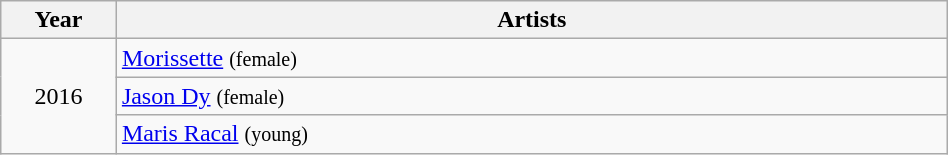<table class="wikitable sortable"  style="width:50%;">
<tr>
<th width=5%  scope="col">Year</th>
<th ! width=40%  scope="col">Artists</th>
</tr>
<tr>
<td rowspan=3 align="center">2016</td>
<td><a href='#'>Morissette</a> <small>(female)</small></td>
</tr>
<tr>
<td><a href='#'>Jason Dy</a> <small>(female)</small></td>
</tr>
<tr>
<td><a href='#'>Maris Racal</a> <small>(young)</small></td>
</tr>
</table>
